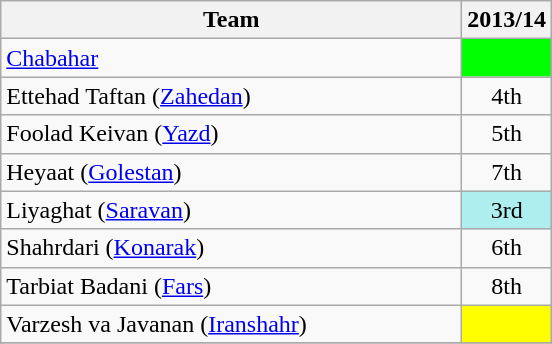<table class="wikitable sortable" style="text-align: center;">
<tr>
<th style="width:300px;">Team</th>
<th>2013/14</th>
</tr>
<tr>
<td style="text-align:left;"><a href='#'>Chabahar</a></td>
<td style="background:lime;"></td>
</tr>
<tr>
<td style="text-align:left;">Ettehad Taftan (<a href='#'>Zahedan</a>)</td>
<td style="background:White,">4th</td>
</tr>
<tr>
<td style="text-align:left;">Foolad Keivan (<a href='#'>Yazd</a>)</td>
<td style="background:White,">5th</td>
</tr>
<tr>
<td style="text-align:left;">Heyaat (<a href='#'>Golestan</a>)</td>
<td style="background:White,">7th</td>
</tr>
<tr>
<td style="text-align:left;">Liyaghat (<a href='#'>Saravan</a>)</td>
<td style="background:#afeeee;">3rd</td>
</tr>
<tr>
<td style="text-align:left;">Shahrdari (<a href='#'>Konarak</a>)</td>
<td style="background:White,">6th</td>
</tr>
<tr>
<td style="text-align:left;">Tarbiat Badani (<a href='#'>Fars</a>)</td>
<td style="background:White,">8th</td>
</tr>
<tr>
<td style="text-align:left;">Varzesh va Javanan (<a href='#'>Iranshahr</a>)</td>
<td style="background:yellow;"></td>
</tr>
<tr>
</tr>
</table>
